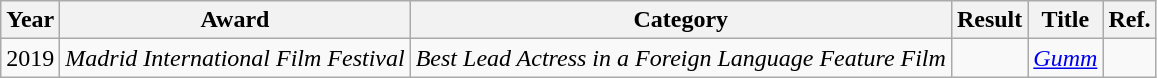<table class="wikitable">
<tr>
<th>Year</th>
<th>Award</th>
<th>Category</th>
<th>Result</th>
<th>Title</th>
<th>Ref.</th>
</tr>
<tr>
<td>2019</td>
<td><em>Madrid International Film Festival</em></td>
<td><em>Best Lead Actress in a Foreign Language Feature Film</em></td>
<td></td>
<td><em><a href='#'>Gumm</a></em></td>
<td></td>
</tr>
</table>
